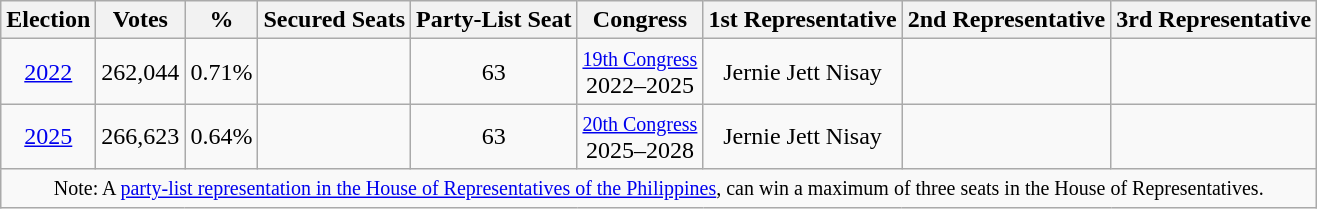<table class="wikitable" style="text-align:center">
<tr>
<th>Election</th>
<th>Votes</th>
<th>%</th>
<th>Secured Seats</th>
<th>Party-List Seat</th>
<th>Congress</th>
<th>1st Representative</th>
<th>2nd Representative</th>
<th>3rd Representative</th>
</tr>
<tr>
<td><a href='#'>2022</a></td>
<td>262,044</td>
<td>0.71%</td>
<td></td>
<td>63</td>
<td><small><a href='#'>19th Congress</a></small><br>2022–2025</td>
<td>Jernie Jett Nisay</td>
<td></td>
<td></td>
</tr>
<tr>
<td><a href='#'>2025</a></td>
<td>266,623</td>
<td>0.64%</td>
<td></td>
<td>63</td>
<td><small><a href='#'>20th Congress</a></small><br>2025–2028</td>
<td>Jernie Jett Nisay</td>
<td></td>
<td></td>
</tr>
<tr>
<td colspan="9"><small>Note: A <a href='#'>party-list representation in the House of Representatives of the Philippines</a>, can win a maximum of three seats in the House of Representatives.</small></td>
</tr>
</table>
